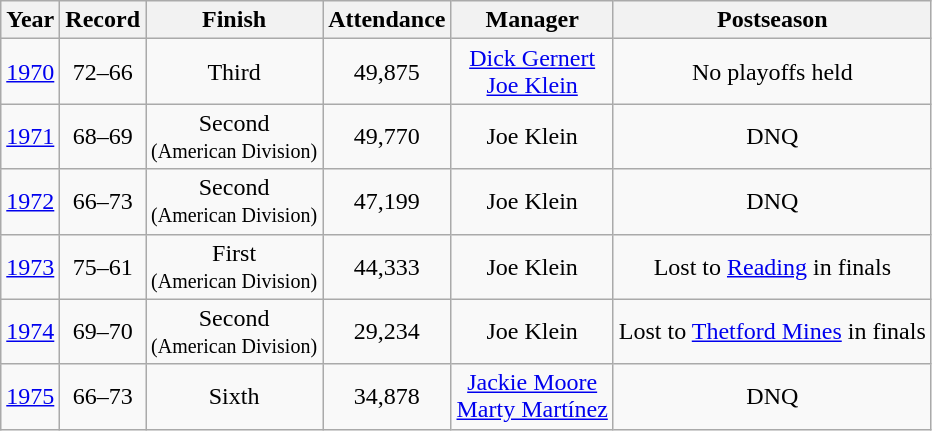<table class="wikitable" style="text-align:center">
<tr>
<th>Year</th>
<th>Record</th>
<th>Finish <br></th>
<th>Attendance</th>
<th>Manager</th>
<th>Postseason</th>
</tr>
<tr>
<td><a href='#'>1970</a></td>
<td>72–66</td>
<td>Third</td>
<td>49,875</td>
<td><a href='#'>Dick Gernert</a><br><a href='#'>Joe Klein</a></td>
<td>No playoffs held</td>
</tr>
<tr>
<td><a href='#'>1971</a></td>
<td>68–69</td>
<td>Second <br><small>(American Division)</small></td>
<td>49,770</td>
<td>Joe Klein</td>
<td>DNQ</td>
</tr>
<tr>
<td><a href='#'>1972</a></td>
<td>66–73</td>
<td>Second <small><br>(American Division)</small></td>
<td>47,199</td>
<td>Joe Klein</td>
<td>DNQ</td>
</tr>
<tr>
<td><a href='#'>1973</a></td>
<td>75–61</td>
<td>First<small><br>(American Division)</small></td>
<td>44,333</td>
<td>Joe Klein</td>
<td>Lost to <a href='#'>Reading</a> in finals</td>
</tr>
<tr>
<td><a href='#'>1974</a></td>
<td>69–70</td>
<td>Second <small><br>(American Division)</small></td>
<td>29,234</td>
<td>Joe Klein</td>
<td>Lost to <a href='#'>Thetford Mines</a> in finals</td>
</tr>
<tr>
<td><a href='#'>1975</a></td>
<td>66–73</td>
<td>Sixth</td>
<td>34,878</td>
<td><a href='#'>Jackie Moore</a><br><a href='#'>Marty Martínez</a></td>
<td>DNQ</td>
</tr>
</table>
